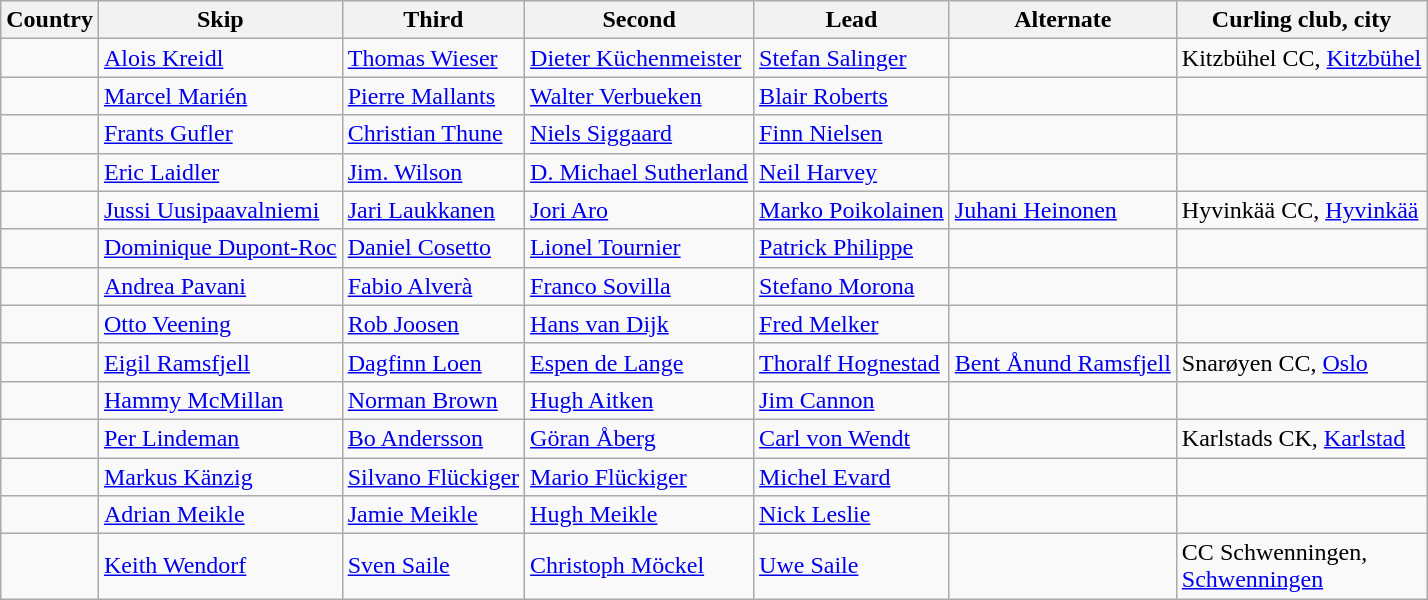<table class="wikitable">
<tr>
<th>Country</th>
<th>Skip</th>
<th>Third</th>
<th>Second</th>
<th>Lead</th>
<th>Alternate</th>
<th>Curling club, city</th>
</tr>
<tr>
<td></td>
<td><a href='#'>Alois Kreidl</a></td>
<td><a href='#'>Thomas Wieser</a></td>
<td><a href='#'>Dieter Küchenmeister</a></td>
<td><a href='#'>Stefan Salinger</a></td>
<td></td>
<td>Kitzbühel CC, <a href='#'>Kitzbühel</a></td>
</tr>
<tr>
<td></td>
<td><a href='#'>Marcel Marién</a></td>
<td><a href='#'>Pierre Mallants</a></td>
<td><a href='#'>Walter Verbueken</a></td>
<td><a href='#'>Blair Roberts</a></td>
<td></td>
<td></td>
</tr>
<tr>
<td></td>
<td><a href='#'>Frants Gufler</a></td>
<td><a href='#'>Christian Thune</a></td>
<td><a href='#'>Niels Siggaard</a></td>
<td><a href='#'>Finn Nielsen</a></td>
<td></td>
<td></td>
</tr>
<tr>
<td></td>
<td><a href='#'>Eric Laidler</a></td>
<td><a href='#'>Jim. Wilson</a></td>
<td><a href='#'>D. Michael Sutherland</a></td>
<td><a href='#'>Neil Harvey</a></td>
<td></td>
<td></td>
</tr>
<tr>
<td></td>
<td><a href='#'>Jussi Uusipaavalniemi</a></td>
<td><a href='#'>Jari Laukkanen</a></td>
<td><a href='#'>Jori Aro</a></td>
<td><a href='#'>Marko Poikolainen</a></td>
<td><a href='#'>Juhani Heinonen</a></td>
<td>Hyvinkää CC, <a href='#'>Hyvinkää</a></td>
</tr>
<tr>
<td></td>
<td><a href='#'>Dominique Dupont-Roc</a></td>
<td><a href='#'>Daniel Cosetto</a></td>
<td><a href='#'>Lionel Tournier</a></td>
<td><a href='#'>Patrick Philippe</a></td>
<td></td>
<td></td>
</tr>
<tr>
<td></td>
<td><a href='#'>Andrea Pavani</a></td>
<td><a href='#'>Fabio Alverà</a></td>
<td><a href='#'>Franco Sovilla</a></td>
<td><a href='#'>Stefano Morona</a></td>
<td></td>
<td></td>
</tr>
<tr>
<td></td>
<td><a href='#'>Otto Veening</a></td>
<td><a href='#'>Rob Joosen</a></td>
<td><a href='#'>Hans van Dijk</a></td>
<td><a href='#'>Fred Melker</a></td>
<td></td>
<td></td>
</tr>
<tr>
<td></td>
<td><a href='#'>Eigil Ramsfjell</a></td>
<td><a href='#'>Dagfinn Loen</a></td>
<td><a href='#'>Espen de Lange</a></td>
<td><a href='#'>Thoralf Hognestad</a></td>
<td><a href='#'>Bent Ånund Ramsfjell</a></td>
<td>Snarøyen CC, <a href='#'>Oslo</a></td>
</tr>
<tr>
<td></td>
<td><a href='#'>Hammy McMillan</a></td>
<td><a href='#'>Norman Brown</a></td>
<td><a href='#'>Hugh Aitken</a></td>
<td><a href='#'>Jim Cannon</a></td>
<td></td>
<td></td>
</tr>
<tr>
<td></td>
<td><a href='#'>Per Lindeman</a></td>
<td><a href='#'>Bo Andersson</a></td>
<td><a href='#'>Göran Åberg</a></td>
<td><a href='#'>Carl von Wendt</a></td>
<td></td>
<td>Karlstads CK, <a href='#'>Karlstad</a></td>
</tr>
<tr>
<td></td>
<td><a href='#'>Markus Känzig</a></td>
<td><a href='#'>Silvano Flückiger</a></td>
<td><a href='#'>Mario Flückiger</a></td>
<td><a href='#'>Michel Evard</a></td>
<td></td>
<td></td>
</tr>
<tr>
<td></td>
<td><a href='#'>Adrian Meikle</a></td>
<td><a href='#'>Jamie Meikle</a></td>
<td><a href='#'>Hugh Meikle</a></td>
<td><a href='#'>Nick Leslie</a></td>
<td></td>
<td></td>
</tr>
<tr>
<td></td>
<td><a href='#'>Keith Wendorf</a></td>
<td><a href='#'>Sven Saile</a></td>
<td><a href='#'>Christoph Möckel</a></td>
<td><a href='#'>Uwe Saile</a></td>
<td></td>
<td>CC Schwenningen,<br><a href='#'>Schwenningen</a></td>
</tr>
</table>
